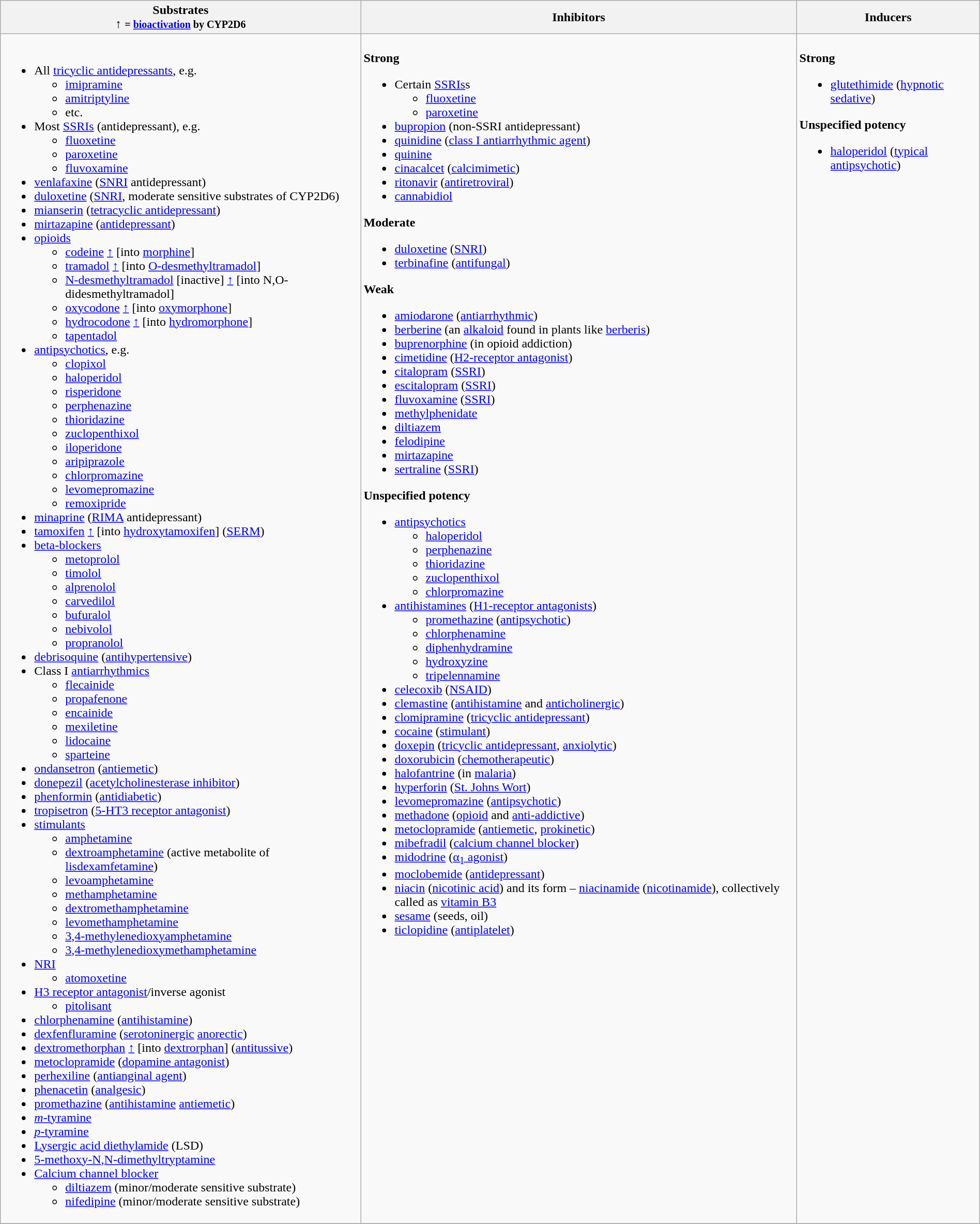<table class="wikitable" width=100%>
<tr>
<th>Substrates<br>↑ <small>= <a href='#'>bioactivation</a> by CYP2D6</small></th>
<th>Inhibitors</th>
<th>Inducers</th>
</tr>
<tr style="vertical-align: top;">
<td><br><ul><li>All <a href='#'>tricyclic antidepressants</a>, e.g.<ul><li><a href='#'>imipramine</a></li><li><a href='#'>amitriptyline</a></li><li>etc.</li></ul></li><li>Most <a href='#'>SSRIs</a> (antidepressant), e.g.<ul><li><a href='#'>fluoxetine</a></li><li><a href='#'>paroxetine</a></li><li><a href='#'>fluvoxamine</a></li></ul></li><li><a href='#'>venlafaxine</a> (<a href='#'>SNRI</a> antidepressant)</li><li><a href='#'>duloxetine</a> (<a href='#'>SNRI</a>, moderate sensitive substrates of CYP2D6)</li><li><a href='#'>mianserin</a> (<a href='#'>tetracyclic antidepressant</a>)</li><li><a href='#'>mirtazapine</a> (<a href='#'>antidepressant</a>)</li><li><a href='#'>opioids</a><ul><li><a href='#'>codeine</a> <a href='#'>↑</a> [into <a href='#'>morphine</a>]</li><li><a href='#'>tramadol</a> <a href='#'>↑</a> [into <a href='#'>O-desmethyltramadol</a>]</li><li><a href='#'>N-desmethyltramadol</a> [inactive] <a href='#'>↑</a> [into N,O-didesmethyltramadol]</li><li><a href='#'>oxycodone</a> <strong><a href='#'>↑</a></strong> [into <a href='#'>oxymorphone</a>]</li><li><a href='#'>hydrocodone</a> <a href='#'>↑</a> [into <a href='#'>hydromorphone</a>]</li><li><a href='#'>tapentadol</a></li></ul></li><li><a href='#'>antipsychotics</a>, e.g.<ul><li><a href='#'>clopixol</a></li><li><a href='#'>haloperidol</a></li><li><a href='#'>risperidone</a></li><li><a href='#'>perphenazine</a></li><li><a href='#'>thioridazine</a></li><li><a href='#'>zuclopenthixol</a></li><li><a href='#'>iloperidone</a></li><li><a href='#'>aripiprazole</a></li><li><a href='#'>chlorpromazine</a></li><li><a href='#'>levomepromazine</a></li><li><a href='#'>remoxipride</a></li></ul></li><li><a href='#'>minaprine</a> (<a href='#'>RIMA</a> antidepressant)</li><li><a href='#'>tamoxifen</a> <a href='#'>↑</a> [into <a href='#'>hydroxytamoxifen</a>] (<a href='#'>SERM</a>)</li><li><a href='#'>beta-blockers</a><ul><li><a href='#'>metoprolol</a></li><li><a href='#'>timolol</a></li><li><a href='#'>alprenolol</a></li><li><a href='#'>carvedilol</a></li><li><a href='#'>bufuralol</a></li><li><a href='#'>nebivolol</a></li><li><a href='#'>propranolol</a></li></ul></li><li><a href='#'>debrisoquine</a> (<a href='#'>antihypertensive</a>)</li><li>Class I <a href='#'>antiarrhythmics</a><ul><li><a href='#'>flecainide</a></li><li><a href='#'>propafenone</a></li><li><a href='#'>encainide</a></li><li><a href='#'>mexiletine</a></li><li><a href='#'>lidocaine</a></li><li><a href='#'>sparteine</a></li></ul></li><li><a href='#'>ondansetron</a> (<a href='#'>antiemetic</a>)</li><li><a href='#'>donepezil</a> (<a href='#'>acetylcholinesterase inhibitor</a>)</li><li><a href='#'>phenformin</a> (<a href='#'>antidiabetic</a>)</li><li><a href='#'>tropisetron</a> (<a href='#'>5-HT3 receptor antagonist</a>)</li><li><a href='#'>stimulants</a><ul><li><a href='#'>amphetamine</a></li><li><a href='#'>dextroamphetamine</a> (active metabolite of <a href='#'>lisdexamfetamine</a>)</li><li><a href='#'>levoamphetamine</a></li><li><a href='#'>methamphetamine</a></li><li><a href='#'>dextromethamphetamine</a></li><li><a href='#'>levomethamphetamine</a></li><li><a href='#'>3,4-methylenedioxyamphetamine</a></li><li><a href='#'>3,4-methylenedioxymethamphetamine</a></li></ul></li><li><a href='#'>NRI</a><ul><li><a href='#'>atomoxetine</a></li></ul></li><li><a href='#'>H3 receptor antagonist</a>/inverse agonist<ul><li><a href='#'>pitolisant</a></li></ul></li><li><a href='#'>chlorphenamine</a> (<a href='#'>antihistamine</a>)</li><li><a href='#'>dexfenfluramine</a> (<a href='#'>serotoninergic</a> <a href='#'>anorectic</a>)</li><li><a href='#'>dextromethorphan</a> <a href='#'>↑</a> [into <a href='#'>dextrorphan</a>] (<a href='#'>antitussive</a>)</li><li><a href='#'>metoclopramide</a> (<a href='#'>dopamine antagonist</a>)</li><li><a href='#'>perhexiline</a> (<a href='#'>antianginal agent</a>)</li><li><a href='#'>phenacetin</a> (<a href='#'>analgesic</a>)</li><li><a href='#'>promethazine</a> (<a href='#'>antihistamine</a> <a href='#'>antiemetic</a>)</li><li><a href='#'><em>m</em>-tyramine</a></li><li><a href='#'><em>p</em>-tyramine</a></li><li><a href='#'>Lysergic acid diethylamide</a> (LSD)</li><li><a href='#'>5-methoxy-N,N-dimethyltryptamine</a></li><li><a href='#'>Calcium channel blocker</a><ul><li><a href='#'>diltiazem</a> (minor/moderate sensitive substrate) </li><li><a href='#'>nifedipine</a> (minor/moderate sensitive substrate)</li></ul></li></ul></td>
<td><br><strong>Strong</strong><ul><li>Certain <a href='#'>SSRIs</a>s<ul><li><a href='#'>fluoxetine</a></li><li><a href='#'>paroxetine</a></li></ul></li><li><a href='#'>bupropion</a> (non-SSRI antidepressant)</li><li><a href='#'>quinidine</a> (<a href='#'>class I antiarrhythmic agent</a>)</li><li><a href='#'>quinine</a></li><li><a href='#'>cinacalcet</a> (<a href='#'>calcimimetic</a>)</li><li><a href='#'>ritonavir</a> (<a href='#'>antiretroviral</a>)</li><li><a href='#'>cannabidiol</a></li></ul><strong>Moderate</strong><ul><li><a href='#'>duloxetine</a> (<a href='#'>SNRI</a>)</li><li><a href='#'>terbinafine</a> (<a href='#'>antifungal</a>)</li></ul><strong>Weak</strong><ul><li><a href='#'>amiodarone</a> (<a href='#'>antiarrhythmic</a>)</li><li><a href='#'>berberine</a> (an <a href='#'>alkaloid</a> found in plants like <a href='#'>berberis</a>)</li><li><a href='#'>buprenorphine</a> (in opioid addiction)</li><li><a href='#'>cimetidine</a> (<a href='#'>H2-receptor antagonist</a>)</li><li><a href='#'>citalopram</a> (<a href='#'>SSRI</a>)</li><li><a href='#'>escitalopram</a> (<a href='#'>SSRI</a>)</li><li><a href='#'>fluvoxamine</a>  (<a href='#'>SSRI</a>)</li><li><a href='#'>methylphenidate</a></li><li><a href='#'>diltiazem</a></li><li><a href='#'>felodipine</a></li><li><a href='#'>mirtazapine</a></li><li><a href='#'>sertraline</a> (<a href='#'>SSRI</a>)</li></ul><strong>Unspecified potency</strong><ul><li><a href='#'>antipsychotics</a><ul><li><a href='#'>haloperidol</a></li><li><a href='#'>perphenazine</a></li><li><a href='#'>thioridazine</a></li><li><a href='#'>zuclopenthixol</a></li><li><a href='#'>chlorpromazine</a></li></ul></li><li><a href='#'>antihistamines</a> (<a href='#'>H1-receptor antagonists</a>)<ul><li><a href='#'>promethazine</a> (<a href='#'>antipsychotic</a>)</li><li><a href='#'>chlorphenamine</a></li><li><a href='#'>diphenhydramine</a></li><li><a href='#'>hydroxyzine</a></li><li><a href='#'>tripelennamine</a></li></ul></li><li><a href='#'>celecoxib</a> (<a href='#'>NSAID</a>)</li><li><a href='#'>clemastine</a> (<a href='#'>antihistamine</a> and <a href='#'>anticholinergic</a>)</li><li><a href='#'>clomipramine</a> (<a href='#'>tricyclic antidepressant</a>)</li><li><a href='#'>cocaine</a> (<a href='#'>stimulant</a>)</li><li><a href='#'>doxepin</a> (<a href='#'>tricyclic antidepressant</a>, <a href='#'>anxiolytic</a>)</li><li><a href='#'>doxorubicin</a> (<a href='#'>chemotherapeutic</a>)</li><li><a href='#'>halofantrine</a> (in <a href='#'>malaria</a>)</li><li><a href='#'>hyperforin</a> (<a href='#'>St. Johns Wort</a>)</li><li><a href='#'>levomepromazine</a> (<a href='#'>antipsychotic</a>)</li><li><a href='#'>methadone</a> (<a href='#'>opioid</a> and <a href='#'>anti-addictive</a>)</li><li><a href='#'>metoclopramide</a> (<a href='#'>antiemetic</a>, <a href='#'>prokinetic</a>)</li><li><a href='#'>mibefradil</a> (<a href='#'>calcium channel blocker</a>)</li><li><a href='#'>midodrine</a> (<a href='#'>α<sub>1</sub> agonist</a>)</li><li><a href='#'>moclobemide</a> (<a href='#'>antidepressant</a>)</li><li><a href='#'>niacin</a> (<a href='#'>nicotinic acid</a>) and its form – <a href='#'>niacinamide</a> (<a href='#'>nicotinamide</a>), collectively called as <a href='#'>vitamin B3</a></li><li><a href='#'>sesame</a> (seeds, oil)</li><li><a href='#'>ticlopidine</a> (<a href='#'>antiplatelet</a>)</li></ul></td>
<td><br><strong>Strong</strong><ul><li><a href='#'>glutethimide</a> (<a href='#'>hypnotic sedative</a>)</li></ul><strong>Unspecified potency</strong><ul><li><a href='#'>haloperidol</a> (<a href='#'>typical antipsychotic</a>)</li></ul></td>
</tr>
<tr>
</tr>
</table>
